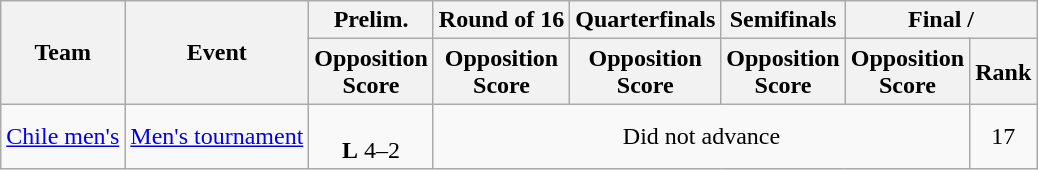<table class=wikitable style=text-align:center>
<tr>
<th rowspan=2>Team</th>
<th rowspan=2>Event</th>
<th>Prelim.</th>
<th>Round of 16</th>
<th>Quarterfinals</th>
<th>Semifinals</th>
<th colspan=2>Final / </th>
</tr>
<tr>
<th>Opposition<br>Score</th>
<th>Opposition<br>Score</th>
<th>Opposition<br>Score</th>
<th>Opposition<br>Score</th>
<th>Opposition<br>Score</th>
<th>Rank</th>
</tr>
<tr>
<td align=left><a href='#'>Chile men's</a></td>
<td align=left><a href='#'>Men's tournament</a></td>
<td><br><strong>L</strong> 4–2</td>
<td colspan=4>Did not advance</td>
<td>17</td>
</tr>
</table>
